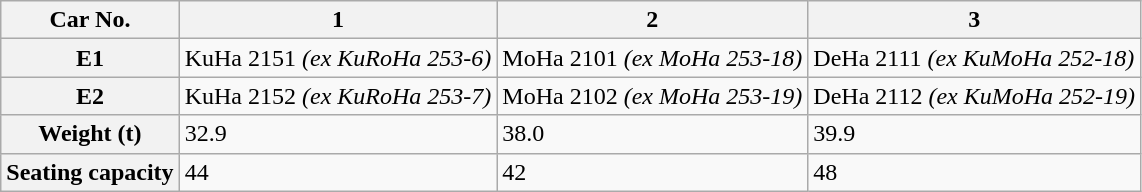<table class="wikitable">
<tr>
<th>Car No.</th>
<th>1</th>
<th>2</th>
<th>3</th>
</tr>
<tr>
<th>E1</th>
<td>KuHa 2151 <em>(ex KuRoHa 253-6)</em></td>
<td>MoHa 2101 <em>(ex MoHa 253-18)</em></td>
<td>DeHa 2111 <em>(ex KuMoHa 252-18)</em></td>
</tr>
<tr>
<th>E2</th>
<td>KuHa 2152 <em>(ex KuRoHa 253-7)</em></td>
<td>MoHa 2102 <em>(ex MoHa 253-19)</em></td>
<td>DeHa 2112 <em>(ex KuMoHa 252-19)</em></td>
</tr>
<tr>
<th>Weight (t)</th>
<td>32.9</td>
<td>38.0</td>
<td>39.9</td>
</tr>
<tr>
<th>Seating capacity</th>
<td>44</td>
<td>42</td>
<td>48</td>
</tr>
</table>
